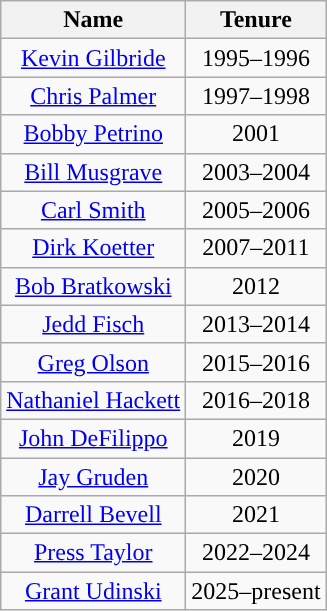<table class="wikitable" style="text-align:center">
<tr>
<th>Name</th>
<th>Tenure</th>
</tr>
<tr>
<td><a href='#'>Kevin Gilbride</a></td>
<td>1995–1996</td>
</tr>
<tr>
<td><a href='#'>Chris Palmer</a></td>
<td>1997–1998</td>
</tr>
<tr>
<td><a href='#'>Bobby Petrino</a></td>
<td>2001</td>
</tr>
<tr>
<td><a href='#'>Bill Musgrave</a></td>
<td>2003–2004</td>
</tr>
<tr>
<td><a href='#'>Carl Smith</a></td>
<td>2005–2006</td>
</tr>
<tr>
<td><a href='#'>Dirk Koetter</a></td>
<td>2007–2011</td>
</tr>
<tr>
<td><a href='#'>Bob Bratkowski</a></td>
<td>2012</td>
</tr>
<tr>
<td><a href='#'>Jedd Fisch</a></td>
<td>2013–2014</td>
</tr>
<tr>
<td><a href='#'>Greg Olson</a></td>
<td>2015–2016</td>
</tr>
<tr>
<td><a href='#'>Nathaniel Hackett</a></td>
<td>2016–2018</td>
</tr>
<tr>
<td><a href='#'>John DeFilippo</a></td>
<td>2019</td>
</tr>
<tr>
<td><a href='#'>Jay Gruden</a></td>
<td>2020</td>
</tr>
<tr>
<td><a href='#'>Darrell Bevell</a></td>
<td>2021</td>
</tr>
<tr>
<td><a href='#'>Press Taylor</a></td>
<td>2022–2024</td>
</tr>
<tr>
<td><a href='#'>Grant Udinski</a></td>
<td>2025–present</td>
</tr>
</table>
